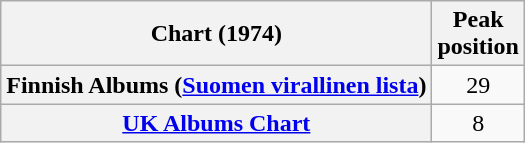<table class="wikitable plainrowheaders" style="text-align:center">
<tr>
<th>Chart (1974)</th>
<th>Peak<br>position</th>
</tr>
<tr>
<th scope="row">Finnish Albums (<a href='#'>Suomen virallinen lista</a>)</th>
<td>29</td>
</tr>
<tr>
<th scope="row"><a href='#'>UK Albums Chart</a></th>
<td>8</td>
</tr>
</table>
